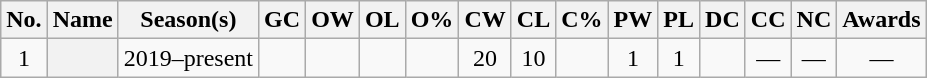<table class="wikitable sortable plainrowheaders" style="text-align:center">
<tr>
<th scope="col" class="unsortable">No.</th>
<th scope="col">Name</th>
<th scope="col">Season(s)</th>
<th scope="col">GC</th>
<th scope="col">OW</th>
<th scope="col">OL</th>
<th scope="col">O%</th>
<th scope="col">CW</th>
<th scope="col">CL</th>
<th scope="col">C%</th>
<th scope="col">PW</th>
<th scope="col">PL</th>
<th scope="col">DC</th>
<th scope="col">CC</th>
<th scope="col">NC</th>
<th scope="col" class="unsortable">Awards</th>
</tr>
<tr>
<td>1</td>
<th scope="row"></th>
<td>2019–present</td>
<td></td>
<td></td>
<td></td>
<td></td>
<td>20</td>
<td>10</td>
<td></td>
<td>1</td>
<td>1</td>
<td></td>
<td>—</td>
<td>—</td>
<td>—</td>
</tr>
</table>
